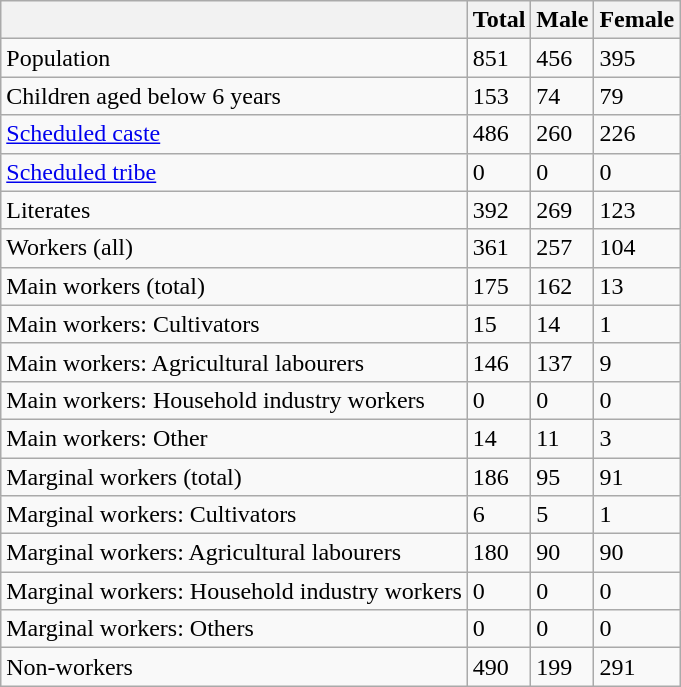<table class="wikitable sortable">
<tr>
<th></th>
<th>Total</th>
<th>Male</th>
<th>Female</th>
</tr>
<tr>
<td>Population</td>
<td>851</td>
<td>456</td>
<td>395</td>
</tr>
<tr>
<td>Children aged below 6 years</td>
<td>153</td>
<td>74</td>
<td>79</td>
</tr>
<tr>
<td><a href='#'>Scheduled caste</a></td>
<td>486</td>
<td>260</td>
<td>226</td>
</tr>
<tr>
<td><a href='#'>Scheduled tribe</a></td>
<td>0</td>
<td>0</td>
<td>0</td>
</tr>
<tr>
<td>Literates</td>
<td>392</td>
<td>269</td>
<td>123</td>
</tr>
<tr>
<td>Workers (all)</td>
<td>361</td>
<td>257</td>
<td>104</td>
</tr>
<tr>
<td>Main workers (total)</td>
<td>175</td>
<td>162</td>
<td>13</td>
</tr>
<tr>
<td>Main workers: Cultivators</td>
<td>15</td>
<td>14</td>
<td>1</td>
</tr>
<tr>
<td>Main workers: Agricultural labourers</td>
<td>146</td>
<td>137</td>
<td>9</td>
</tr>
<tr>
<td>Main workers: Household industry workers</td>
<td>0</td>
<td>0</td>
<td>0</td>
</tr>
<tr>
<td>Main workers: Other</td>
<td>14</td>
<td>11</td>
<td>3</td>
</tr>
<tr>
<td>Marginal workers (total)</td>
<td>186</td>
<td>95</td>
<td>91</td>
</tr>
<tr>
<td>Marginal workers: Cultivators</td>
<td>6</td>
<td>5</td>
<td>1</td>
</tr>
<tr>
<td>Marginal workers: Agricultural labourers</td>
<td>180</td>
<td>90</td>
<td>90</td>
</tr>
<tr>
<td>Marginal workers: Household industry workers</td>
<td>0</td>
<td>0</td>
<td>0</td>
</tr>
<tr>
<td>Marginal workers: Others</td>
<td>0</td>
<td>0</td>
<td>0</td>
</tr>
<tr>
<td>Non-workers</td>
<td>490</td>
<td>199</td>
<td>291</td>
</tr>
</table>
